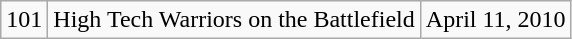<table class="wikitable">
<tr>
<td>101</td>
<td>High Tech Warriors on the Battlefield</td>
<td>April 11, 2010</td>
</tr>
</table>
